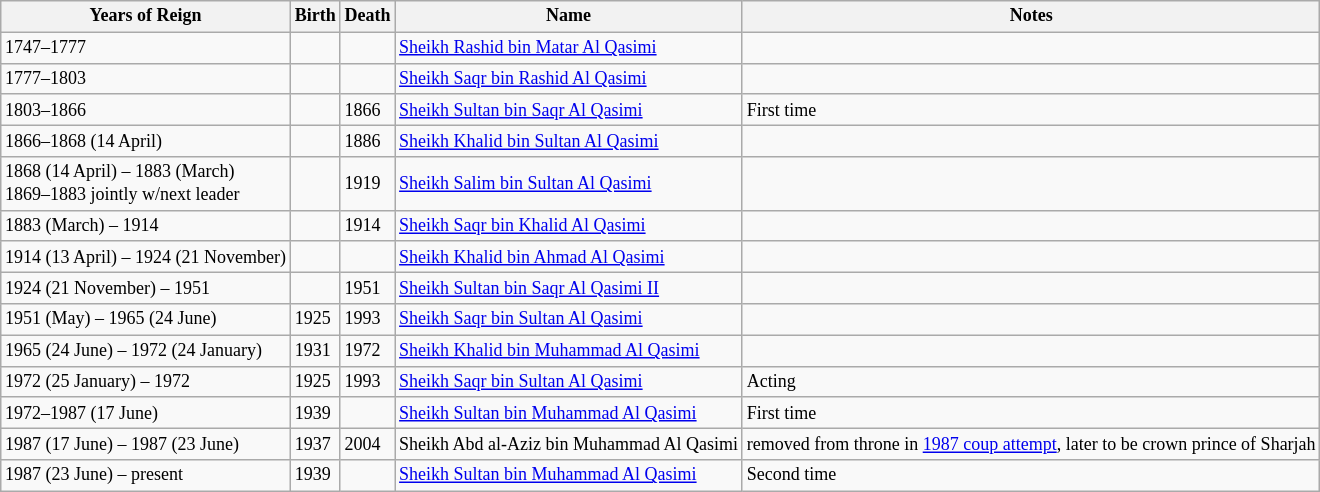<table class="sortable wikitable" style="font-size:9pt">
<tr>
<th>Years of Reign</th>
<th>Birth</th>
<th>Death</th>
<th>Name</th>
<th>Notes</th>
</tr>
<tr>
<td>1747–1777</td>
<td></td>
<td></td>
<td><a href='#'>Sheikh Rashid bin Matar Al Qasimi</a></td>
<td></td>
</tr>
<tr>
<td>1777–1803</td>
<td></td>
<td></td>
<td><a href='#'>Sheikh Saqr bin Rashid Al Qasimi</a></td>
<td></td>
</tr>
<tr>
<td>1803–1866</td>
<td></td>
<td>1866</td>
<td><a href='#'>Sheikh Sultan bin Saqr Al Qasimi</a></td>
<td>First time</td>
</tr>
<tr>
<td>1866–1868 (14 April)</td>
<td></td>
<td>1886</td>
<td><a href='#'>Sheikh Khalid bin Sultan Al Qasimi</a></td>
<td></td>
</tr>
<tr>
<td>1868 (14 April) – 1883 (March)<br>1869–1883 jointly w/next leader</td>
<td></td>
<td>1919</td>
<td><a href='#'>Sheikh Salim bin Sultan Al Qasimi</a></td>
<td></td>
</tr>
<tr>
<td>1883 (March) – 1914</td>
<td></td>
<td>1914</td>
<td><a href='#'>Sheikh Saqr bin Khalid Al Qasimi</a></td>
<td></td>
</tr>
<tr>
<td>1914 (13 April) – 1924 (21 November)</td>
<td></td>
<td></td>
<td><a href='#'>Sheikh Khalid bin Ahmad Al Qasimi</a></td>
<td></td>
</tr>
<tr>
<td>1924 (21 November) – 1951</td>
<td></td>
<td>1951</td>
<td><a href='#'>Sheikh Sultan bin Saqr Al Qasimi II</a></td>
<td></td>
</tr>
<tr>
<td>1951 (May) – 1965 (24 June)</td>
<td>1925</td>
<td>1993</td>
<td><a href='#'>Sheikh Saqr bin Sultan Al Qasimi</a></td>
<td></td>
</tr>
<tr>
<td>1965 (24 June) – 1972 (24 January)</td>
<td>1931</td>
<td>1972</td>
<td><a href='#'>Sheikh Khalid bin Muhammad Al Qasimi</a></td>
<td></td>
</tr>
<tr>
<td>1972 (25 January) – 1972</td>
<td>1925</td>
<td>1993</td>
<td><a href='#'>Sheikh Saqr bin Sultan Al Qasimi</a></td>
<td>Acting</td>
</tr>
<tr>
<td>1972–1987 (17 June)</td>
<td>1939</td>
<td></td>
<td><a href='#'>Sheikh Sultan bin Muhammad Al Qasimi</a></td>
<td>First time</td>
</tr>
<tr>
<td>1987 (17 June) – 1987 (23 June)</td>
<td>1937</td>
<td>2004</td>
<td>Sheikh Abd al-Aziz bin Muhammad Al Qasimi</td>
<td> removed from throne in <a href='#'>1987 coup attempt</a>, later to be crown prince of Sharjah</td>
</tr>
<tr>
<td>1987 (23 June) – present</td>
<td>1939</td>
<td></td>
<td><a href='#'>Sheikh Sultan bin Muhammad Al Qasimi</a></td>
<td>Second time</td>
</tr>
</table>
